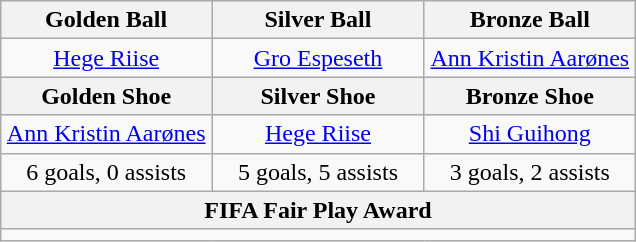<table class="wikitable" style="margin:auto; text-align:center;">
<tr>
<th style="width:33%">Golden Ball</th>
<th style="width:33%">Silver Ball</th>
<th style="width:33%">Bronze Ball</th>
</tr>
<tr>
<td> <a href='#'>Hege Riise</a></td>
<td> <a href='#'>Gro Espeseth</a></td>
<td> <a href='#'>Ann Kristin Aarønes</a></td>
</tr>
<tr>
<th>Golden Shoe</th>
<th>Silver Shoe</th>
<th>Bronze Shoe</th>
</tr>
<tr>
<td> <a href='#'>Ann Kristin Aarønes</a></td>
<td> <a href='#'>Hege Riise</a></td>
<td> <a href='#'>Shi Guihong</a></td>
</tr>
<tr>
<td>6 goals, 0 assists</td>
<td>5 goals, 5 assists</td>
<td>3 goals, 2 assists</td>
</tr>
<tr>
<th colspan="3">FIFA Fair Play Award</th>
</tr>
<tr>
<td colspan="3"></td>
</tr>
</table>
